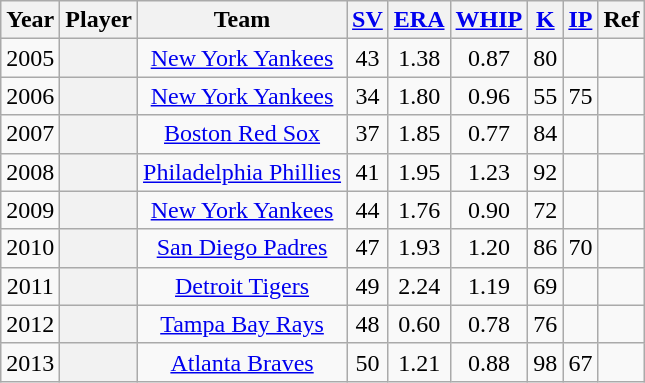<table class="wikitable sortable plainrowheaders"  style="text-align:center;">
<tr>
<th scope="col">Year</th>
<th scope="col">Player</th>
<th scope="col">Team</th>
<th scope="col"><a href='#'>SV</a></th>
<th scope="col"><a href='#'>ERA</a></th>
<th scope="col"><a href='#'>WHIP</a></th>
<th scope="col"><a href='#'>K</a></th>
<th scope="col"><a href='#'>IP</a></th>
<th scope="col" class="unsortable">Ref</th>
</tr>
<tr>
<td>2005</td>
<th scope="row" style="text-align:center"> </th>
<td><a href='#'>New York Yankees</a></td>
<td>43</td>
<td>1.38</td>
<td>0.87</td>
<td>80</td>
<td data-sort-value="78.33"></td>
<td></td>
</tr>
<tr>
<td>2006</td>
<th scope="row" style="text-align:center"> </th>
<td><a href='#'>New York Yankees</a></td>
<td>34</td>
<td>1.80</td>
<td>0.96</td>
<td>55</td>
<td>75</td>
<td></td>
</tr>
<tr>
<td>2007</td>
<th scope="row" style="text-align:center"></th>
<td><a href='#'>Boston Red Sox</a></td>
<td>37</td>
<td>1.85</td>
<td>0.77</td>
<td>84</td>
<td data-sort-value="58.33"></td>
<td></td>
</tr>
<tr>
<td>2008</td>
<th scope="row" style="text-align:center"></th>
<td><a href='#'>Philadelphia Phillies</a></td>
<td>41</td>
<td>1.95</td>
<td>1.23</td>
<td>92</td>
<td data-sort-value="69.33"></td>
<td></td>
</tr>
<tr>
<td>2009</td>
<th scope="row" style="text-align:center"> </th>
<td><a href='#'>New York Yankees</a></td>
<td>44</td>
<td>1.76</td>
<td>0.90</td>
<td>72</td>
<td data-sort-value="66.33"></td>
<td></td>
</tr>
<tr>
<td>2010</td>
<th scope="row" style="text-align:center"></th>
<td><a href='#'>San Diego Padres</a></td>
<td>47</td>
<td>1.93</td>
<td>1.20</td>
<td>86</td>
<td>70</td>
<td></td>
</tr>
<tr>
<td>2011</td>
<th scope="row" style="text-align:center"></th>
<td><a href='#'>Detroit Tigers</a></td>
<td>49</td>
<td>2.24</td>
<td>1.19</td>
<td>69</td>
<td data-sort-value="72.33"></td>
<td></td>
</tr>
<tr>
<td>2012</td>
<th scope="row" style="text-align:center"></th>
<td><a href='#'>Tampa Bay Rays</a></td>
<td>48</td>
<td>0.60</td>
<td>0.78</td>
<td>76</td>
<td data-sort-value="74.67"></td>
<td></td>
</tr>
<tr>
<td>2013</td>
<th scope="row" style="text-align:center"></th>
<td><a href='#'>Atlanta Braves</a></td>
<td>50</td>
<td>1.21</td>
<td>0.88</td>
<td>98</td>
<td>67</td>
<td></td>
</tr>
</table>
